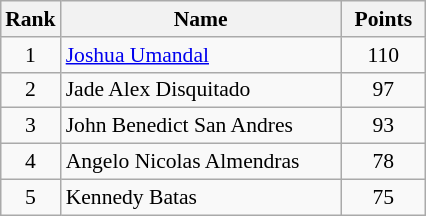<table class="wikitable" style="margin:0.5em auto;font-size:90%">
<tr>
<th width=30>Rank</th>
<th width=180>Name</th>
<th width=50>Points</th>
</tr>
<tr>
<td align=center>1</td>
<td align=left> <a href='#'>Joshua Umandal</a></td>
<td align=center>110</td>
</tr>
<tr>
<td align=center>2</td>
<td align=left> Jade Alex Disquitado</td>
<td align=center>97</td>
</tr>
<tr>
<td align=center>3</td>
<td align=left> John Benedict San Andres</td>
<td align=center>93</td>
</tr>
<tr>
<td align=center>4</td>
<td align=left> Angelo Nicolas Almendras</td>
<td align=center>78</td>
</tr>
<tr>
<td align=center>5</td>
<td align=left> Kennedy Batas</td>
<td align=center>75</td>
</tr>
</table>
